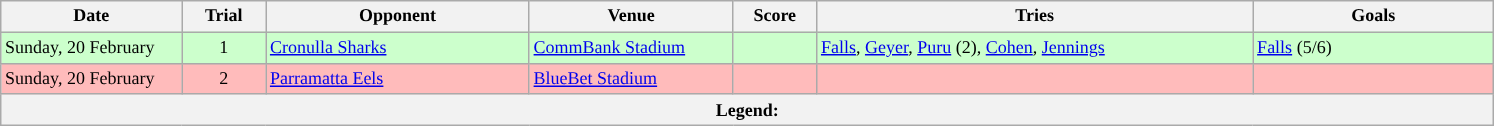<table style="font-size:75%;" class="wikitable">
<tr>
<th style="width:115px;">Date</th>
<th style="width:50px;">Trial</th>
<th style="width:170px;">Opponent</th>
<th style="width:130px;">Venue</th>
<th style="width:50px;">Score</th>
<th style="width:285px;">Tries</th>
<th style="width:155px;">Goals</th>
</tr>
<tr style="background:#cfc;">
<td>Sunday, 20 February</td>
<td style="text-align:center;">1</td>
<td> <a href='#'>Cronulla Sharks</a></td>
<td><a href='#'>CommBank Stadium</a></td>
<td style="text-align:center;"></td>
<td><a href='#'>Falls</a>, <a href='#'>Geyer</a>, <a href='#'>Puru</a> (2), <a href='#'>Cohen</a>, <a href='#'>Jennings</a></td>
<td><a href='#'>Falls</a> (5/6)</td>
</tr>
<tr style="background:#FFBBBB">
<td>Sunday, 20 February</td>
<td style="text-align:center;">2</td>
<td> <a href='#'>Parramatta Eels</a></td>
<td><a href='#'>BlueBet Stadium</a></td>
<td style="text-align:center;"></td>
<td></td>
<td></td>
</tr>
<tr>
<th colspan="7"><strong>Legend</strong>:   </th>
</tr>
</table>
